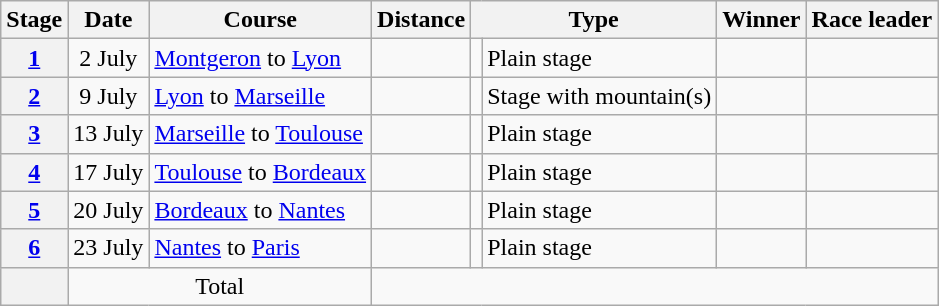<table class="wikitable">
<tr>
<th scope="col">Stage</th>
<th scope="col">Date</th>
<th scope="col">Course</th>
<th scope="col">Distance</th>
<th scope="col" colspan="2">Type</th>
<th scope="col">Winner</th>
<th scope="col">Race leader</th>
</tr>
<tr>
<th scope="row"><a href='#'>1</a></th>
<td style="text-align:center;">2 July</td>
<td><a href='#'>Montgeron</a> to <a href='#'>Lyon</a></td>
<td></td>
<td></td>
<td>Plain stage</td>
<td></td>
<td></td>
</tr>
<tr>
<th scope="row"><a href='#'>2</a></th>
<td style="text-align:center;">9 July</td>
<td><a href='#'>Lyon</a> to <a href='#'>Marseille</a></td>
<td></td>
<td></td>
<td>Stage with mountain(s)</td>
<td></td>
<td></td>
</tr>
<tr>
<th scope="row"><a href='#'>3</a></th>
<td style="text-align:center;">13 July</td>
<td><a href='#'>Marseille</a> to <a href='#'>Toulouse</a></td>
<td></td>
<td></td>
<td>Plain stage</td>
<td></td>
<td></td>
</tr>
<tr>
<th scope="row"><a href='#'>4</a></th>
<td style="text-align:center;">17 July</td>
<td><a href='#'>Toulouse</a> to <a href='#'>Bordeaux</a></td>
<td></td>
<td></td>
<td>Plain stage</td>
<td></td>
<td></td>
</tr>
<tr>
<th scope="row"><a href='#'>5</a></th>
<td style="text-align:center;">20 July</td>
<td><a href='#'>Bordeaux</a> to <a href='#'>Nantes</a></td>
<td></td>
<td></td>
<td>Plain stage</td>
<td></td>
<td></td>
</tr>
<tr>
<th scope="row"><a href='#'>6</a></th>
<td style="text-align:center;">23 July</td>
<td><a href='#'>Nantes</a> to <a href='#'>Paris</a></td>
<td></td>
<td></td>
<td>Plain stage</td>
<td></td>
<td></td>
</tr>
<tr>
<th scope="row"></th>
<td colspan="2" style="text-align:center">Total</td>
<td colspan="5" style="text-align:center"></td>
</tr>
</table>
